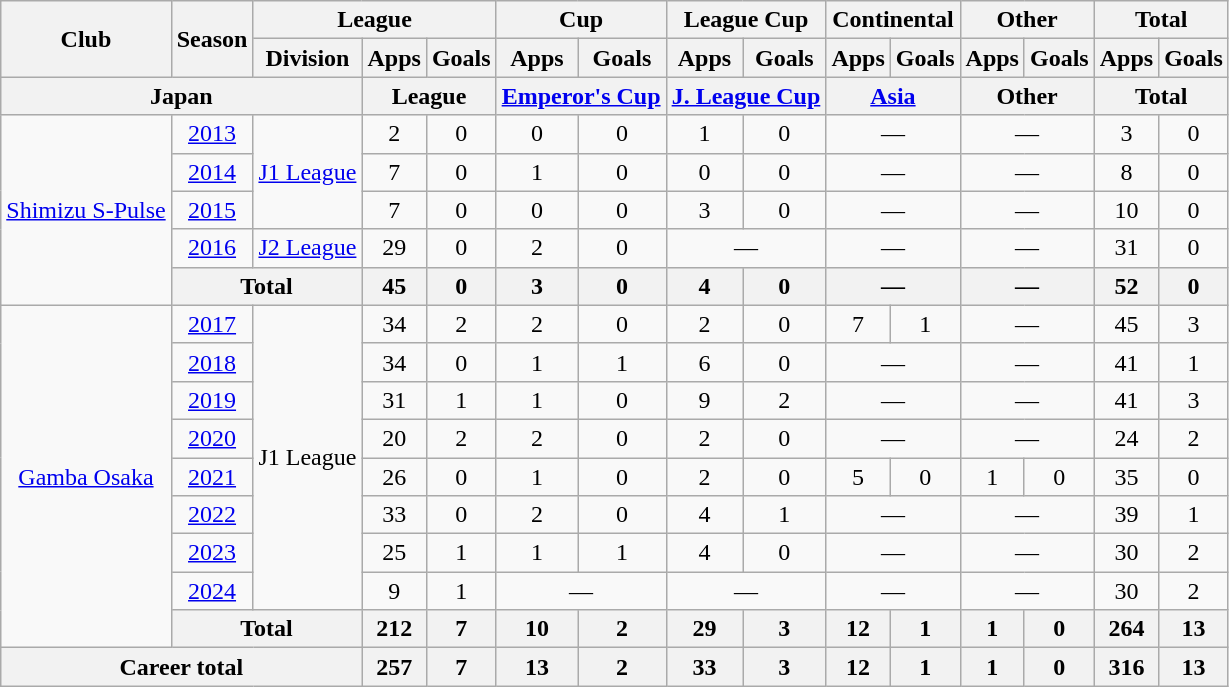<table class="wikitable" style="text-align:center">
<tr>
<th rowspan=2>Club</th>
<th rowspan=2>Season</th>
<th colspan=3>League</th>
<th colspan=2>Cup</th>
<th colspan=2>League Cup</th>
<th colspan=2>Continental</th>
<th colspan=2>Other</th>
<th colspan=2>Total</th>
</tr>
<tr>
<th>Division</th>
<th>Apps</th>
<th>Goals</th>
<th>Apps</th>
<th>Goals</th>
<th>Apps</th>
<th>Goals</th>
<th>Apps</th>
<th>Goals</th>
<th>Apps</th>
<th>Goals</th>
<th>Apps</th>
<th>Goals</th>
</tr>
<tr>
<th colspan=3>Japan</th>
<th colspan=2>League</th>
<th colspan=2><a href='#'>Emperor's Cup</a></th>
<th colspan=2><a href='#'>J. League Cup</a></th>
<th colspan=2><a href='#'>Asia</a></th>
<th colspan=2>Other</th>
<th colspan=2>Total</th>
</tr>
<tr>
<td rowspan="5"><a href='#'>Shimizu S-Pulse</a></td>
<td><a href='#'>2013</a></td>
<td rowspan="3"><a href='#'>J1 League</a></td>
<td>2</td>
<td>0</td>
<td>0</td>
<td>0</td>
<td>1</td>
<td>0</td>
<td colspan="2">—</td>
<td colspan="2">—</td>
<td>3</td>
<td>0</td>
</tr>
<tr>
<td><a href='#'>2014</a></td>
<td>7</td>
<td>0</td>
<td>1</td>
<td>0</td>
<td>0</td>
<td>0</td>
<td colspan="2">—</td>
<td colspan="2">—</td>
<td>8</td>
<td>0</td>
</tr>
<tr>
<td><a href='#'>2015</a></td>
<td>7</td>
<td>0</td>
<td>0</td>
<td>0</td>
<td>3</td>
<td>0</td>
<td colspan="2">—</td>
<td colspan="2">—</td>
<td>10</td>
<td>0</td>
</tr>
<tr>
<td><a href='#'>2016</a></td>
<td rowspan="1"><a href='#'>J2 League</a></td>
<td>29</td>
<td>0</td>
<td>2</td>
<td>0</td>
<td colspan="2">—</td>
<td colspan="2">—</td>
<td colspan="2">—</td>
<td>31</td>
<td>0</td>
</tr>
<tr>
<th colspan=2>Total</th>
<th>45</th>
<th>0</th>
<th>3</th>
<th>0</th>
<th>4</th>
<th>0</th>
<th colspan="2">—</th>
<th colspan="2">—</th>
<th>52</th>
<th>0</th>
</tr>
<tr>
<td rowspan="9"><a href='#'>Gamba Osaka</a></td>
<td><a href='#'>2017</a></td>
<td rowspan="8">J1 League</td>
<td>34</td>
<td>2</td>
<td>2</td>
<td>0</td>
<td>2</td>
<td>0</td>
<td>7</td>
<td>1</td>
<td colspan="2">—</td>
<td>45</td>
<td>3</td>
</tr>
<tr>
<td><a href='#'>2018</a></td>
<td>34</td>
<td>0</td>
<td>1</td>
<td>1</td>
<td>6</td>
<td>0</td>
<td colspan="2">—</td>
<td colspan="2">—</td>
<td>41</td>
<td>1</td>
</tr>
<tr>
<td><a href='#'>2019</a></td>
<td>31</td>
<td>1</td>
<td>1</td>
<td>0</td>
<td>9</td>
<td>2</td>
<td colspan="2">—</td>
<td colspan="2">—</td>
<td>41</td>
<td>3</td>
</tr>
<tr>
<td><a href='#'>2020</a></td>
<td>20</td>
<td>2</td>
<td>2</td>
<td>0</td>
<td>2</td>
<td>0</td>
<td colspan="2">—</td>
<td colspan="2">—</td>
<td>24</td>
<td>2</td>
</tr>
<tr>
<td><a href='#'>2021</a></td>
<td>26</td>
<td>0</td>
<td>1</td>
<td>0</td>
<td>2</td>
<td>0</td>
<td>5</td>
<td>0</td>
<td>1</td>
<td>0</td>
<td>35</td>
<td>0</td>
</tr>
<tr>
<td><a href='#'>2022</a></td>
<td>33</td>
<td>0</td>
<td>2</td>
<td>0</td>
<td>4</td>
<td>1</td>
<td colspan="2">—</td>
<td colspan="2">—</td>
<td>39</td>
<td>1</td>
</tr>
<tr>
<td><a href='#'>2023</a></td>
<td>25</td>
<td>1</td>
<td>1</td>
<td>1</td>
<td>4</td>
<td>0</td>
<td colspan="2">—</td>
<td colspan="2">—</td>
<td>30</td>
<td>2</td>
</tr>
<tr>
<td><a href='#'>2024</a></td>
<td>9</td>
<td>1</td>
<td colspan="2">—</td>
<td colspan="2">—</td>
<td colspan="2">—</td>
<td colspan="2">—</td>
<td>30</td>
<td>2</td>
</tr>
<tr>
<th colspan="2">Total</th>
<th>212</th>
<th>7</th>
<th>10</th>
<th>2</th>
<th>29</th>
<th>3</th>
<th>12</th>
<th>1</th>
<th>1</th>
<th>0</th>
<th>264</th>
<th>13</th>
</tr>
<tr>
<th colspan=3>Career total</th>
<th>257</th>
<th>7</th>
<th>13</th>
<th>2</th>
<th>33</th>
<th>3</th>
<th>12</th>
<th>1</th>
<th>1</th>
<th>0</th>
<th>316</th>
<th>13</th>
</tr>
</table>
